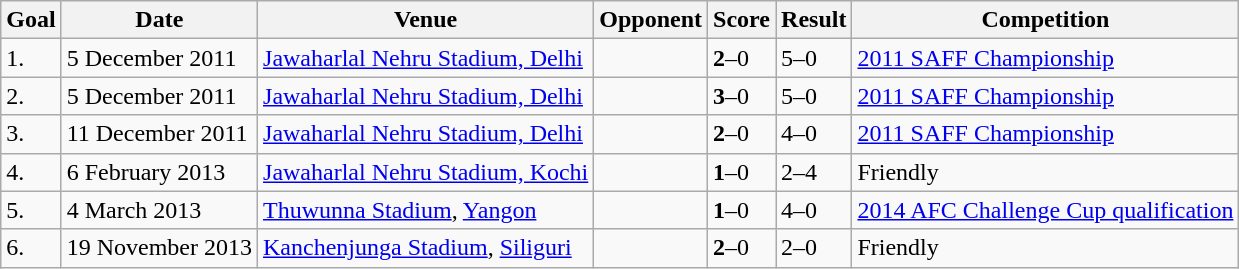<table class="wikitable sortable">
<tr>
<th>Goal</th>
<th>Date</th>
<th>Venue</th>
<th>Opponent</th>
<th>Score</th>
<th>Result</th>
<th>Competition</th>
</tr>
<tr>
<td>1.</td>
<td>5 December 2011</td>
<td><a href='#'>Jawaharlal Nehru Stadium, Delhi</a></td>
<td></td>
<td><strong>2</strong>–0</td>
<td>5–0</td>
<td><a href='#'>2011 SAFF Championship</a></td>
</tr>
<tr>
<td>2.</td>
<td>5 December 2011</td>
<td><a href='#'>Jawaharlal Nehru Stadium, Delhi</a></td>
<td></td>
<td><strong>3</strong>–0</td>
<td>5–0</td>
<td><a href='#'>2011 SAFF Championship</a></td>
</tr>
<tr>
<td>3.</td>
<td>11 December 2011</td>
<td><a href='#'>Jawaharlal Nehru Stadium, Delhi</a></td>
<td></td>
<td><strong>2</strong>–0</td>
<td>4–0</td>
<td><a href='#'>2011 SAFF Championship</a></td>
</tr>
<tr>
<td>4.</td>
<td>6 February 2013</td>
<td><a href='#'>Jawaharlal Nehru Stadium, Kochi</a></td>
<td></td>
<td><strong>1</strong>–0</td>
<td>2–4</td>
<td>Friendly</td>
</tr>
<tr>
<td>5.</td>
<td>4 March 2013</td>
<td><a href='#'>Thuwunna Stadium</a>, <a href='#'>Yangon</a></td>
<td></td>
<td><strong>1</strong>–0</td>
<td>4–0</td>
<td><a href='#'>2014 AFC Challenge Cup qualification</a></td>
</tr>
<tr>
<td>6.</td>
<td>19 November 2013</td>
<td><a href='#'>Kanchenjunga Stadium</a>, <a href='#'>Siliguri</a></td>
<td></td>
<td><strong>2</strong>–0</td>
<td>2–0</td>
<td>Friendly</td>
</tr>
</table>
